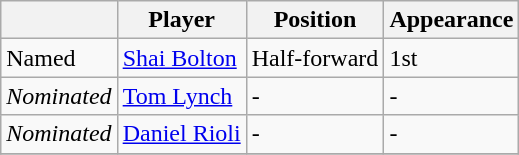<table class="wikitable">
<tr>
<th></th>
<th>Player</th>
<th>Position</th>
<th>Appearance</th>
</tr>
<tr>
<td>Named</td>
<td><a href='#'>Shai Bolton</a></td>
<td>Half-forward</td>
<td>1st</td>
</tr>
<tr>
<td><em>Nominated</em></td>
<td><a href='#'>Tom Lynch</a></td>
<td>-</td>
<td>-</td>
</tr>
<tr>
<td><em>Nominated</em></td>
<td><a href='#'>Daniel Rioli</a></td>
<td>-</td>
<td>-</td>
</tr>
<tr>
</tr>
</table>
